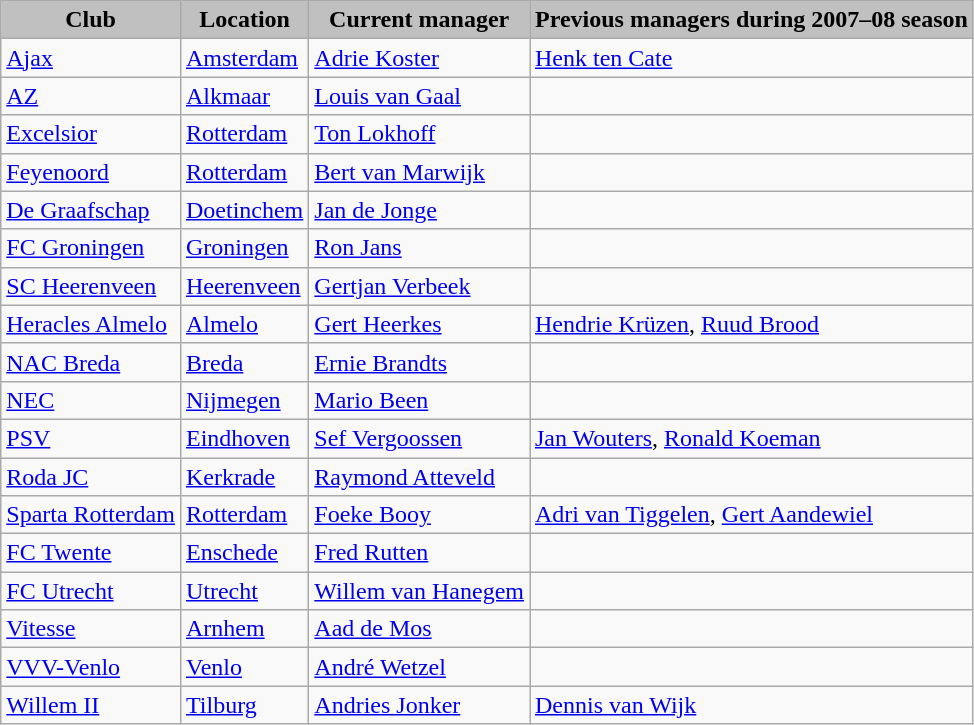<table class="wikitable">
<tr>
<th style="background:silver">Club</th>
<th style="background:silver">Location</th>
<th style="background:silver">Current manager</th>
<th style="background:silver">Previous managers during 2007–08 season</th>
</tr>
<tr --->
<td><a href='#'>Ajax</a></td>
<td><a href='#'>Amsterdam</a></td>
<td> <a href='#'>Adrie Koster</a></td>
<td> <a href='#'>Henk ten Cate</a></td>
</tr>
<tr --->
<td><a href='#'>AZ</a></td>
<td><a href='#'>Alkmaar</a></td>
<td> <a href='#'>Louis van Gaal</a></td>
<td></td>
</tr>
<tr --->
<td><a href='#'>Excelsior</a></td>
<td><a href='#'>Rotterdam</a></td>
<td> <a href='#'>Ton Lokhoff</a></td>
<td></td>
</tr>
<tr --->
<td><a href='#'>Feyenoord</a></td>
<td><a href='#'>Rotterdam</a></td>
<td> <a href='#'>Bert van Marwijk</a></td>
<td></td>
</tr>
<tr --->
<td><a href='#'>De Graafschap</a></td>
<td><a href='#'>Doetinchem</a></td>
<td> <a href='#'>Jan de Jonge</a></td>
<td></td>
</tr>
<tr --->
<td><a href='#'>FC Groningen</a></td>
<td><a href='#'>Groningen</a></td>
<td> <a href='#'>Ron Jans</a></td>
<td></td>
</tr>
<tr --->
<td><a href='#'>SC Heerenveen</a></td>
<td><a href='#'>Heerenveen</a></td>
<td> <a href='#'>Gertjan Verbeek</a></td>
<td></td>
</tr>
<tr --->
<td><a href='#'>Heracles Almelo</a></td>
<td><a href='#'>Almelo</a></td>
<td> <a href='#'>Gert Heerkes</a></td>
<td> <a href='#'>Hendrie Krüzen</a>,  <a href='#'>Ruud Brood</a></td>
</tr>
<tr --->
<td><a href='#'>NAC Breda</a></td>
<td><a href='#'>Breda</a></td>
<td> <a href='#'>Ernie Brandts</a></td>
<td></td>
</tr>
<tr --->
<td><a href='#'>NEC</a></td>
<td><a href='#'>Nijmegen</a></td>
<td> <a href='#'>Mario Been</a></td>
<td></td>
</tr>
<tr --->
<td><a href='#'>PSV</a></td>
<td><a href='#'>Eindhoven</a></td>
<td> <a href='#'>Sef Vergoossen</a></td>
<td> <a href='#'>Jan Wouters</a>,  <a href='#'>Ronald Koeman</a></td>
</tr>
<tr --->
<td><a href='#'>Roda JC</a></td>
<td><a href='#'>Kerkrade</a></td>
<td> <a href='#'>Raymond Atteveld</a></td>
<td></td>
</tr>
<tr --->
<td><a href='#'>Sparta Rotterdam</a></td>
<td><a href='#'>Rotterdam</a></td>
<td> <a href='#'>Foeke Booy</a></td>
<td> <a href='#'>Adri van Tiggelen</a>,  <a href='#'>Gert Aandewiel</a></td>
</tr>
<tr --->
<td><a href='#'>FC Twente</a></td>
<td><a href='#'>Enschede</a></td>
<td> <a href='#'>Fred Rutten</a></td>
<td></td>
</tr>
<tr --->
<td><a href='#'>FC Utrecht</a></td>
<td><a href='#'>Utrecht</a></td>
<td> <a href='#'>Willem van Hanegem</a></td>
<td></td>
</tr>
<tr --->
<td><a href='#'>Vitesse</a></td>
<td><a href='#'>Arnhem</a></td>
<td> <a href='#'>Aad de Mos</a></td>
<td></td>
</tr>
<tr --->
<td><a href='#'>VVV-Venlo</a></td>
<td><a href='#'>Venlo</a></td>
<td> <a href='#'>André Wetzel</a></td>
<td></td>
</tr>
<tr --->
<td><a href='#'>Willem II</a></td>
<td><a href='#'>Tilburg</a></td>
<td> <a href='#'>Andries Jonker</a></td>
<td> <a href='#'>Dennis van Wijk</a></td>
</tr>
</table>
